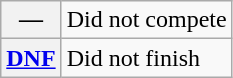<table class="wikitable">
<tr>
<th scope="row">—</th>
<td>Did not compete</td>
</tr>
<tr>
<th scope="row"><a href='#'>DNF</a></th>
<td>Did not finish</td>
</tr>
</table>
